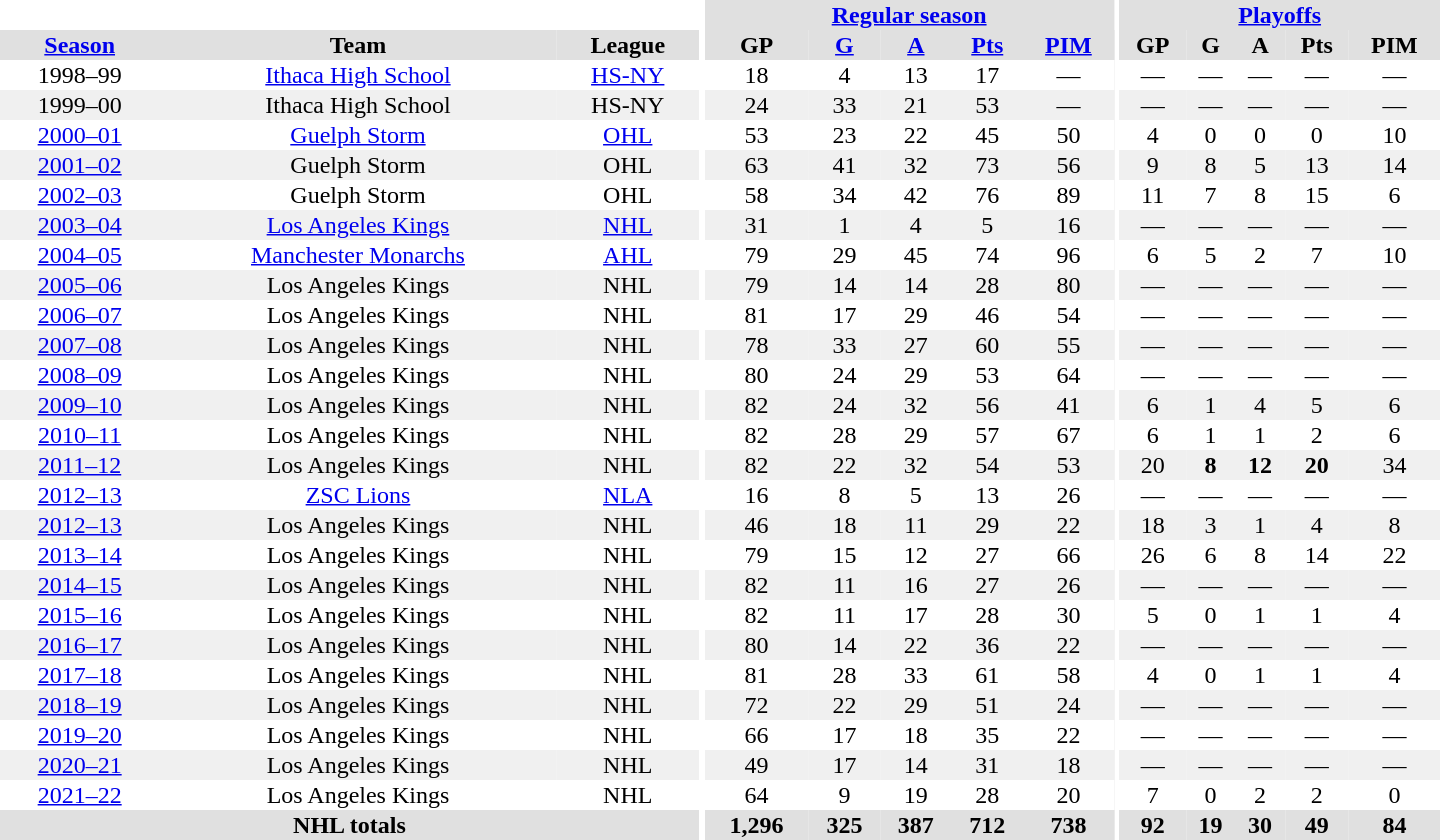<table border="0" cellpadding="1" cellspacing="0" style="text-align:center; width:60em">
<tr bgcolor="#e0e0e0">
<th colspan="3" bgcolor="#ffffff"></th>
<th rowspan="100" bgcolor="#ffffff"></th>
<th colspan="5"><a href='#'>Regular season</a></th>
<th rowspan="100" bgcolor="#ffffff"></th>
<th colspan="5"><a href='#'>Playoffs</a></th>
</tr>
<tr bgcolor="#e0e0e0">
<th><a href='#'>Season</a></th>
<th>Team</th>
<th>League</th>
<th>GP</th>
<th><a href='#'>G</a></th>
<th><a href='#'>A</a></th>
<th><a href='#'>Pts</a></th>
<th><a href='#'>PIM</a></th>
<th>GP</th>
<th>G</th>
<th>A</th>
<th>Pts</th>
<th>PIM</th>
</tr>
<tr>
<td>1998–99</td>
<td><a href='#'>Ithaca High School</a></td>
<td><a href='#'>HS-NY</a></td>
<td>18</td>
<td>4</td>
<td>13</td>
<td>17</td>
<td>—</td>
<td>—</td>
<td>—</td>
<td>—</td>
<td>—</td>
<td>—</td>
</tr>
<tr bgcolor="#f0f0f0">
<td>1999–00</td>
<td>Ithaca High School</td>
<td>HS-NY</td>
<td>24</td>
<td>33</td>
<td>21</td>
<td>53</td>
<td>—</td>
<td>—</td>
<td>—</td>
<td>—</td>
<td>—</td>
<td>—</td>
</tr>
<tr>
<td><a href='#'>2000–01</a></td>
<td><a href='#'>Guelph Storm</a></td>
<td><a href='#'>OHL</a></td>
<td>53</td>
<td>23</td>
<td>22</td>
<td>45</td>
<td>50</td>
<td>4</td>
<td>0</td>
<td>0</td>
<td>0</td>
<td>10</td>
</tr>
<tr bgcolor="#f0f0f0">
<td><a href='#'>2001–02</a></td>
<td>Guelph Storm</td>
<td>OHL</td>
<td>63</td>
<td>41</td>
<td>32</td>
<td>73</td>
<td>56</td>
<td>9</td>
<td>8</td>
<td>5</td>
<td>13</td>
<td>14</td>
</tr>
<tr>
<td><a href='#'>2002–03</a></td>
<td>Guelph Storm</td>
<td>OHL</td>
<td>58</td>
<td>34</td>
<td>42</td>
<td>76</td>
<td>89</td>
<td>11</td>
<td>7</td>
<td>8</td>
<td>15</td>
<td>6</td>
</tr>
<tr bgcolor="#f0f0f0">
<td><a href='#'>2003–04</a></td>
<td><a href='#'>Los Angeles Kings</a></td>
<td><a href='#'>NHL</a></td>
<td>31</td>
<td>1</td>
<td>4</td>
<td>5</td>
<td>16</td>
<td>—</td>
<td>—</td>
<td>—</td>
<td>—</td>
<td>—</td>
</tr>
<tr>
<td><a href='#'>2004–05</a></td>
<td><a href='#'>Manchester Monarchs</a></td>
<td><a href='#'>AHL</a></td>
<td>79</td>
<td>29</td>
<td>45</td>
<td>74</td>
<td>96</td>
<td>6</td>
<td>5</td>
<td>2</td>
<td>7</td>
<td>10</td>
</tr>
<tr bgcolor="#f0f0f0">
<td><a href='#'>2005–06</a></td>
<td>Los Angeles Kings</td>
<td>NHL</td>
<td>79</td>
<td>14</td>
<td>14</td>
<td>28</td>
<td>80</td>
<td>—</td>
<td>—</td>
<td>—</td>
<td>—</td>
<td>—</td>
</tr>
<tr>
<td><a href='#'>2006–07</a></td>
<td>Los Angeles Kings</td>
<td>NHL</td>
<td>81</td>
<td>17</td>
<td>29</td>
<td>46</td>
<td>54</td>
<td>—</td>
<td>—</td>
<td>—</td>
<td>—</td>
<td>—</td>
</tr>
<tr bgcolor="#f0f0f0">
<td><a href='#'>2007–08</a></td>
<td>Los Angeles Kings</td>
<td>NHL</td>
<td>78</td>
<td>33</td>
<td>27</td>
<td>60</td>
<td>55</td>
<td>—</td>
<td>—</td>
<td>—</td>
<td>—</td>
<td>—</td>
</tr>
<tr>
<td><a href='#'>2008–09</a></td>
<td>Los Angeles Kings</td>
<td>NHL</td>
<td>80</td>
<td>24</td>
<td>29</td>
<td>53</td>
<td>64</td>
<td>—</td>
<td>—</td>
<td>—</td>
<td>—</td>
<td>—</td>
</tr>
<tr bgcolor="#f0f0f0">
<td><a href='#'>2009–10</a></td>
<td>Los Angeles Kings</td>
<td>NHL</td>
<td>82</td>
<td>24</td>
<td>32</td>
<td>56</td>
<td>41</td>
<td>6</td>
<td>1</td>
<td>4</td>
<td>5</td>
<td>6</td>
</tr>
<tr>
<td><a href='#'>2010–11</a></td>
<td>Los Angeles Kings</td>
<td>NHL</td>
<td>82</td>
<td>28</td>
<td>29</td>
<td>57</td>
<td>67</td>
<td>6</td>
<td>1</td>
<td>1</td>
<td>2</td>
<td>6</td>
</tr>
<tr bgcolor="#f0f0f0">
<td><a href='#'>2011–12</a></td>
<td>Los Angeles Kings</td>
<td>NHL</td>
<td>82</td>
<td>22</td>
<td>32</td>
<td>54</td>
<td>53</td>
<td>20</td>
<td><strong>8</strong></td>
<td><strong>12</strong></td>
<td><strong>20</strong></td>
<td>34</td>
</tr>
<tr>
<td><a href='#'>2012–13</a></td>
<td><a href='#'>ZSC Lions</a></td>
<td><a href='#'>NLA</a></td>
<td>16</td>
<td>8</td>
<td>5</td>
<td>13</td>
<td>26</td>
<td>—</td>
<td>—</td>
<td>—</td>
<td>—</td>
<td>—</td>
</tr>
<tr bgcolor="#f0f0f0">
<td><a href='#'>2012–13</a></td>
<td>Los Angeles Kings</td>
<td>NHL</td>
<td>46</td>
<td>18</td>
<td>11</td>
<td>29</td>
<td>22</td>
<td>18</td>
<td>3</td>
<td>1</td>
<td>4</td>
<td>8</td>
</tr>
<tr>
<td><a href='#'>2013–14</a></td>
<td>Los Angeles Kings</td>
<td>NHL</td>
<td>79</td>
<td>15</td>
<td>12</td>
<td>27</td>
<td>66</td>
<td>26</td>
<td>6</td>
<td>8</td>
<td>14</td>
<td>22</td>
</tr>
<tr bgcolor="#f0f0f0">
<td><a href='#'>2014–15</a></td>
<td>Los Angeles Kings</td>
<td>NHL</td>
<td>82</td>
<td>11</td>
<td>16</td>
<td>27</td>
<td>26</td>
<td>—</td>
<td>—</td>
<td>—</td>
<td>—</td>
<td>—</td>
</tr>
<tr>
<td><a href='#'>2015–16</a></td>
<td>Los Angeles Kings</td>
<td>NHL</td>
<td>82</td>
<td>11</td>
<td>17</td>
<td>28</td>
<td>30</td>
<td>5</td>
<td>0</td>
<td>1</td>
<td>1</td>
<td>4</td>
</tr>
<tr bgcolor="#f0f0f0">
<td><a href='#'>2016–17</a></td>
<td>Los Angeles Kings</td>
<td>NHL</td>
<td>80</td>
<td>14</td>
<td>22</td>
<td>36</td>
<td>22</td>
<td>—</td>
<td>—</td>
<td>—</td>
<td>—</td>
<td>—</td>
</tr>
<tr>
<td><a href='#'>2017–18</a></td>
<td>Los Angeles Kings</td>
<td>NHL</td>
<td>81</td>
<td>28</td>
<td>33</td>
<td>61</td>
<td>58</td>
<td>4</td>
<td>0</td>
<td>1</td>
<td>1</td>
<td>4</td>
</tr>
<tr bgcolor="#f0f0f0">
<td><a href='#'>2018–19</a></td>
<td>Los Angeles Kings</td>
<td>NHL</td>
<td>72</td>
<td>22</td>
<td>29</td>
<td>51</td>
<td>24</td>
<td>—</td>
<td>—</td>
<td>—</td>
<td>—</td>
<td>—</td>
</tr>
<tr>
<td><a href='#'>2019–20</a></td>
<td>Los Angeles Kings</td>
<td>NHL</td>
<td>66</td>
<td>17</td>
<td>18</td>
<td>35</td>
<td>22</td>
<td>—</td>
<td>—</td>
<td>—</td>
<td>—</td>
<td>—</td>
</tr>
<tr bgcolor="#f0f0f0">
<td><a href='#'>2020–21</a></td>
<td>Los Angeles Kings</td>
<td>NHL</td>
<td>49</td>
<td>17</td>
<td>14</td>
<td>31</td>
<td>18</td>
<td>—</td>
<td>—</td>
<td>—</td>
<td>—</td>
<td>—</td>
</tr>
<tr>
<td><a href='#'>2021–22</a></td>
<td>Los Angeles Kings</td>
<td>NHL</td>
<td>64</td>
<td>9</td>
<td>19</td>
<td>28</td>
<td>20</td>
<td>7</td>
<td>0</td>
<td>2</td>
<td>2</td>
<td>0</td>
</tr>
<tr bgcolor="#e0e0e0">
<th colspan="3">NHL totals</th>
<th>1,296</th>
<th>325</th>
<th>387</th>
<th>712</th>
<th>738</th>
<th>92</th>
<th>19</th>
<th>30</th>
<th>49</th>
<th>84</th>
</tr>
</table>
